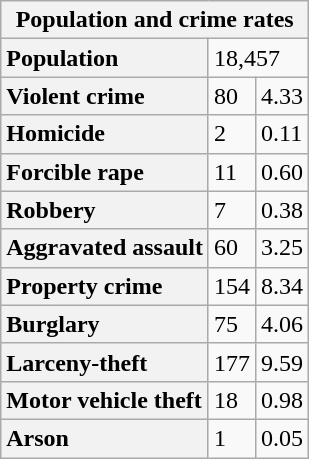<table class="wikitable collapsible collapsed">
<tr>
<th colspan="3">Population and crime rates</th>
</tr>
<tr>
<th scope="row" style="text-align: left;">Population</th>
<td colspan="2">18,457</td>
</tr>
<tr>
<th scope="row" style="text-align: left;">Violent crime</th>
<td>80</td>
<td>4.33</td>
</tr>
<tr>
<th scope="row" style="text-align: left;">Homicide</th>
<td>2</td>
<td>0.11</td>
</tr>
<tr>
<th scope="row" style="text-align: left;">Forcible rape</th>
<td>11</td>
<td>0.60</td>
</tr>
<tr>
<th scope="row" style="text-align: left;">Robbery</th>
<td>7</td>
<td>0.38</td>
</tr>
<tr>
<th scope="row" style="text-align: left;">Aggravated assault</th>
<td>60</td>
<td>3.25</td>
</tr>
<tr>
<th scope="row" style="text-align: left;">Property crime</th>
<td>154</td>
<td>8.34</td>
</tr>
<tr>
<th scope="row" style="text-align: left;">Burglary</th>
<td>75</td>
<td>4.06</td>
</tr>
<tr>
<th scope="row" style="text-align: left;">Larceny-theft</th>
<td>177</td>
<td>9.59</td>
</tr>
<tr>
<th scope="row" style="text-align: left;">Motor vehicle theft</th>
<td>18</td>
<td>0.98</td>
</tr>
<tr>
<th scope="row" style="text-align: left;">Arson</th>
<td>1</td>
<td>0.05</td>
</tr>
</table>
